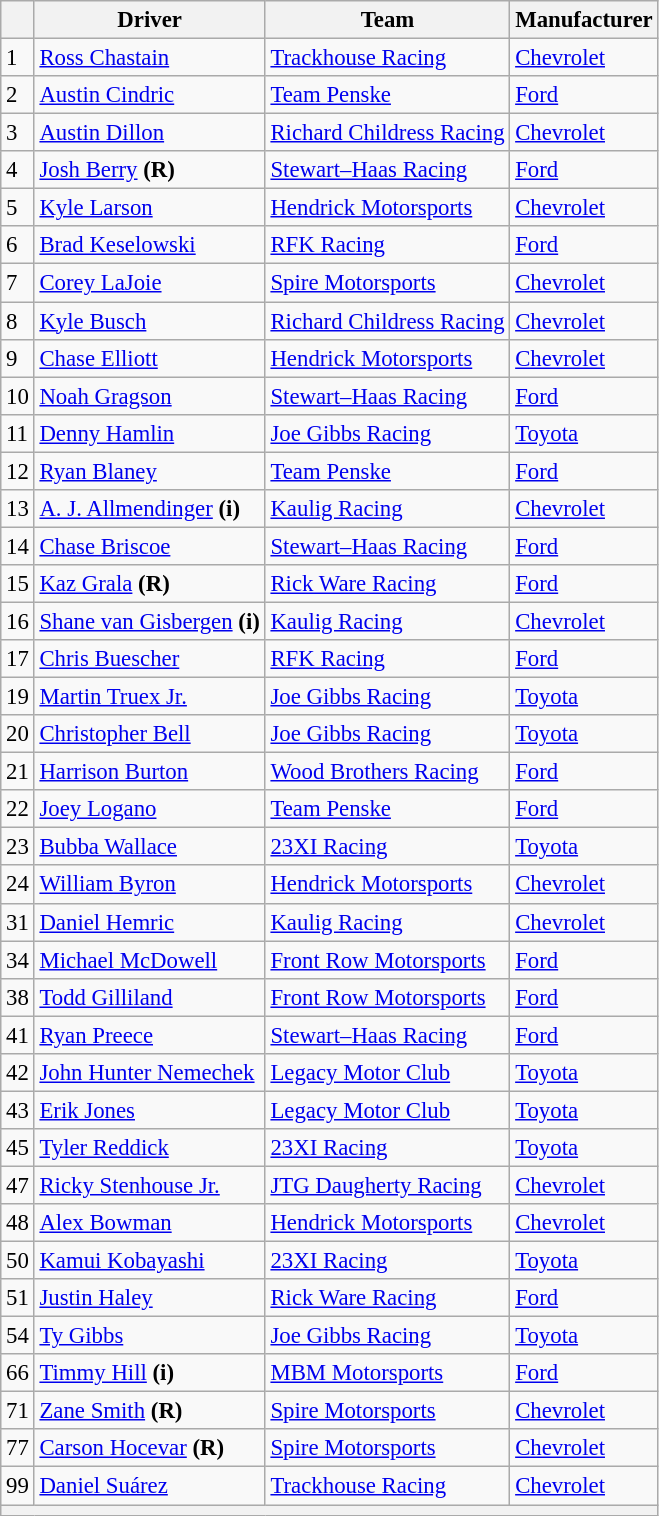<table class="wikitable" style="font-size:95%">
<tr>
<th></th>
<th>Driver</th>
<th>Team</th>
<th>Manufacturer</th>
</tr>
<tr>
<td>1</td>
<td><a href='#'>Ross Chastain</a></td>
<td><a href='#'>Trackhouse Racing</a></td>
<td><a href='#'>Chevrolet</a></td>
</tr>
<tr>
<td>2</td>
<td><a href='#'>Austin Cindric</a></td>
<td><a href='#'>Team Penske</a></td>
<td><a href='#'>Ford</a></td>
</tr>
<tr>
<td>3</td>
<td><a href='#'>Austin Dillon</a></td>
<td nowrap><a href='#'>Richard Childress Racing</a></td>
<td><a href='#'>Chevrolet</a></td>
</tr>
<tr>
<td>4</td>
<td><a href='#'>Josh Berry</a> <strong>(R)</strong></td>
<td><a href='#'>Stewart–Haas Racing</a></td>
<td><a href='#'>Ford</a></td>
</tr>
<tr>
<td>5</td>
<td><a href='#'>Kyle Larson</a></td>
<td><a href='#'>Hendrick Motorsports</a></td>
<td><a href='#'>Chevrolet</a></td>
</tr>
<tr>
<td>6</td>
<td><a href='#'>Brad Keselowski</a></td>
<td><a href='#'>RFK Racing</a></td>
<td><a href='#'>Ford</a></td>
</tr>
<tr>
<td>7</td>
<td><a href='#'>Corey LaJoie</a></td>
<td><a href='#'>Spire Motorsports</a></td>
<td><a href='#'>Chevrolet</a></td>
</tr>
<tr>
<td>8</td>
<td><a href='#'>Kyle Busch</a></td>
<td><a href='#'>Richard Childress Racing</a></td>
<td><a href='#'>Chevrolet</a></td>
</tr>
<tr>
<td>9</td>
<td><a href='#'>Chase Elliott</a></td>
<td><a href='#'>Hendrick Motorsports</a></td>
<td><a href='#'>Chevrolet</a></td>
</tr>
<tr>
<td>10</td>
<td><a href='#'>Noah Gragson</a></td>
<td><a href='#'>Stewart–Haas Racing</a></td>
<td><a href='#'>Ford</a></td>
</tr>
<tr>
<td>11</td>
<td><a href='#'>Denny Hamlin</a></td>
<td><a href='#'>Joe Gibbs Racing</a></td>
<td><a href='#'>Toyota</a></td>
</tr>
<tr>
<td>12</td>
<td><a href='#'>Ryan Blaney</a></td>
<td><a href='#'>Team Penske</a></td>
<td><a href='#'>Ford</a></td>
</tr>
<tr>
<td>13</td>
<td><a href='#'>A. J. Allmendinger</a> <strong>(i)</strong></td>
<td><a href='#'>Kaulig Racing</a></td>
<td><a href='#'>Chevrolet</a></td>
</tr>
<tr>
<td>14</td>
<td><a href='#'>Chase Briscoe</a></td>
<td><a href='#'>Stewart–Haas Racing</a></td>
<td><a href='#'>Ford</a></td>
</tr>
<tr>
<td>15</td>
<td><a href='#'>Kaz Grala</a> <strong>(R)</strong></td>
<td><a href='#'>Rick Ware Racing</a></td>
<td><a href='#'>Ford</a></td>
</tr>
<tr>
<td>16</td>
<td nowrap><a href='#'>Shane van Gisbergen</a> <strong>(i)</strong></td>
<td><a href='#'>Kaulig Racing</a></td>
<td><a href='#'>Chevrolet</a></td>
</tr>
<tr>
<td>17</td>
<td><a href='#'>Chris Buescher</a></td>
<td><a href='#'>RFK Racing</a></td>
<td><a href='#'>Ford</a></td>
</tr>
<tr>
<td>19</td>
<td><a href='#'>Martin Truex Jr.</a></td>
<td><a href='#'>Joe Gibbs Racing</a></td>
<td><a href='#'>Toyota</a></td>
</tr>
<tr>
<td>20</td>
<td><a href='#'>Christopher Bell</a></td>
<td><a href='#'>Joe Gibbs Racing</a></td>
<td><a href='#'>Toyota</a></td>
</tr>
<tr>
<td>21</td>
<td><a href='#'>Harrison Burton</a></td>
<td><a href='#'>Wood Brothers Racing</a></td>
<td><a href='#'>Ford</a></td>
</tr>
<tr>
<td>22</td>
<td><a href='#'>Joey Logano</a></td>
<td><a href='#'>Team Penske</a></td>
<td><a href='#'>Ford</a></td>
</tr>
<tr>
<td>23</td>
<td><a href='#'>Bubba Wallace</a></td>
<td><a href='#'>23XI Racing</a></td>
<td><a href='#'>Toyota</a></td>
</tr>
<tr>
<td>24</td>
<td><a href='#'>William Byron</a></td>
<td><a href='#'>Hendrick Motorsports</a></td>
<td><a href='#'>Chevrolet</a></td>
</tr>
<tr>
<td>31</td>
<td><a href='#'>Daniel Hemric</a></td>
<td><a href='#'>Kaulig Racing</a></td>
<td><a href='#'>Chevrolet</a></td>
</tr>
<tr>
<td>34</td>
<td><a href='#'>Michael McDowell</a></td>
<td><a href='#'>Front Row Motorsports</a></td>
<td><a href='#'>Ford</a></td>
</tr>
<tr>
<td>38</td>
<td><a href='#'>Todd Gilliland</a></td>
<td><a href='#'>Front Row Motorsports</a></td>
<td><a href='#'>Ford</a></td>
</tr>
<tr>
<td>41</td>
<td><a href='#'>Ryan Preece</a></td>
<td><a href='#'>Stewart–Haas Racing</a></td>
<td><a href='#'>Ford</a></td>
</tr>
<tr>
<td>42</td>
<td><a href='#'>John Hunter Nemechek</a></td>
<td><a href='#'>Legacy Motor Club</a></td>
<td><a href='#'>Toyota</a></td>
</tr>
<tr>
<td>43</td>
<td><a href='#'>Erik Jones</a></td>
<td><a href='#'>Legacy Motor Club</a></td>
<td><a href='#'>Toyota</a></td>
</tr>
<tr>
<td>45</td>
<td><a href='#'>Tyler Reddick</a></td>
<td><a href='#'>23XI Racing</a></td>
<td><a href='#'>Toyota</a></td>
</tr>
<tr>
<td>47</td>
<td nowrap><a href='#'>Ricky Stenhouse Jr.</a></td>
<td><a href='#'>JTG Daugherty Racing</a></td>
<td><a href='#'>Chevrolet</a></td>
</tr>
<tr>
<td>48</td>
<td><a href='#'>Alex Bowman</a></td>
<td><a href='#'>Hendrick Motorsports</a></td>
<td><a href='#'>Chevrolet</a></td>
</tr>
<tr>
<td>50</td>
<td><a href='#'>Kamui Kobayashi</a></td>
<td><a href='#'>23XI Racing</a></td>
<td><a href='#'>Toyota</a></td>
</tr>
<tr>
<td>51</td>
<td><a href='#'>Justin Haley</a></td>
<td><a href='#'>Rick Ware Racing</a></td>
<td><a href='#'>Ford</a></td>
</tr>
<tr>
<td>54</td>
<td><a href='#'>Ty Gibbs</a></td>
<td><a href='#'>Joe Gibbs Racing</a></td>
<td><a href='#'>Toyota</a></td>
</tr>
<tr>
<td>66</td>
<td><a href='#'>Timmy Hill</a> <strong>(i)</strong></td>
<td><a href='#'>MBM Motorsports</a></td>
<td><a href='#'>Ford</a></td>
</tr>
<tr>
<td>71</td>
<td><a href='#'>Zane Smith</a> <strong>(R)</strong></td>
<td><a href='#'>Spire Motorsports</a></td>
<td><a href='#'>Chevrolet</a></td>
</tr>
<tr>
<td>77</td>
<td><a href='#'>Carson Hocevar</a> <strong>(R)</strong></td>
<td><a href='#'>Spire Motorsports</a></td>
<td><a href='#'>Chevrolet</a></td>
</tr>
<tr>
<td>99</td>
<td><a href='#'>Daniel Suárez</a></td>
<td><a href='#'>Trackhouse Racing</a></td>
<td><a href='#'>Chevrolet</a></td>
</tr>
<tr>
<th colspan="4"></th>
</tr>
</table>
